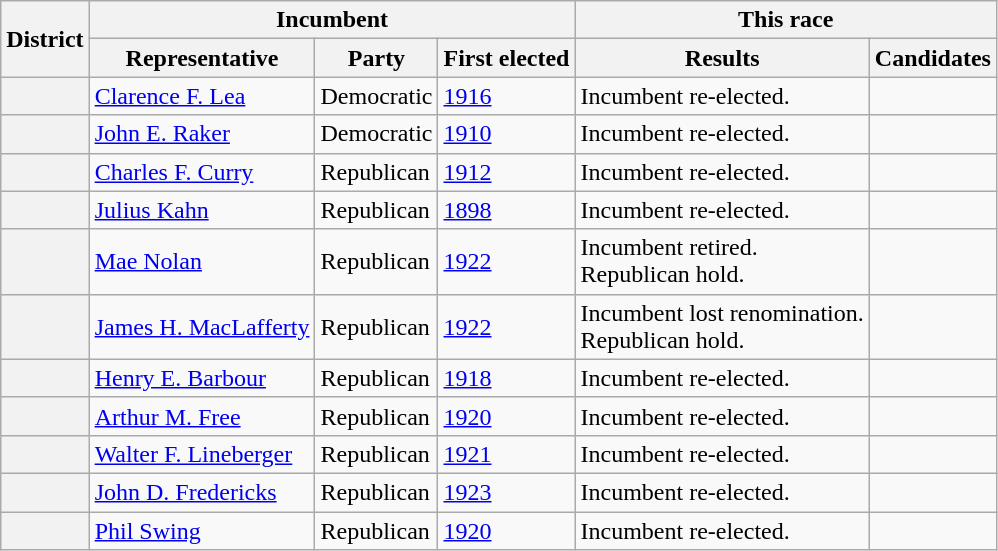<table class=wikitable>
<tr>
<th rowspan=2>District</th>
<th colspan=3>Incumbent</th>
<th colspan=2>This race</th>
</tr>
<tr>
<th>Representative</th>
<th>Party</th>
<th>First elected</th>
<th>Results</th>
<th>Candidates</th>
</tr>
<tr>
<th></th>
<td><a href='#'>Clarence F. Lea</a></td>
<td>Democratic</td>
<td><a href='#'>1916</a></td>
<td>Incumbent re-elected.</td>
<td nowrap></td>
</tr>
<tr>
<th></th>
<td><a href='#'>John E. Raker</a></td>
<td>Democratic</td>
<td><a href='#'>1910</a></td>
<td>Incumbent re-elected.</td>
<td nowrap></td>
</tr>
<tr>
<th></th>
<td><a href='#'>Charles F. Curry</a></td>
<td>Republican</td>
<td><a href='#'>1912</a></td>
<td>Incumbent re-elected.</td>
<td nowrap></td>
</tr>
<tr>
<th></th>
<td><a href='#'>Julius Kahn</a></td>
<td>Republican</td>
<td><a href='#'>1898</a></td>
<td>Incumbent re-elected.</td>
<td nowrap></td>
</tr>
<tr>
<th></th>
<td><a href='#'>Mae Nolan</a></td>
<td>Republican</td>
<td><a href='#'>1922</a></td>
<td>Incumbent retired.<br>Republican hold.</td>
<td nowrap></td>
</tr>
<tr>
<th></th>
<td><a href='#'>James H. MacLafferty</a></td>
<td>Republican</td>
<td><a href='#'>1922</a></td>
<td>Incumbent lost renomination.<br>Republican hold.</td>
<td nowrap></td>
</tr>
<tr>
<th></th>
<td><a href='#'>Henry E. Barbour</a></td>
<td>Republican</td>
<td><a href='#'>1918</a></td>
<td>Incumbent re-elected.</td>
<td nowrap></td>
</tr>
<tr>
<th></th>
<td><a href='#'>Arthur M. Free</a></td>
<td>Republican</td>
<td><a href='#'>1920</a></td>
<td>Incumbent re-elected.</td>
<td nowrap></td>
</tr>
<tr>
<th></th>
<td><a href='#'>Walter F. Lineberger</a></td>
<td>Republican</td>
<td><a href='#'>1921 </a></td>
<td>Incumbent re-elected.</td>
<td nowrap></td>
</tr>
<tr>
<th></th>
<td><a href='#'>John D. Fredericks</a></td>
<td>Republican</td>
<td><a href='#'>1923 </a></td>
<td>Incumbent re-elected.</td>
<td nowrap></td>
</tr>
<tr>
<th></th>
<td><a href='#'>Phil Swing</a></td>
<td>Republican</td>
<td><a href='#'>1920</a></td>
<td>Incumbent re-elected.</td>
<td nowrap></td>
</tr>
</table>
